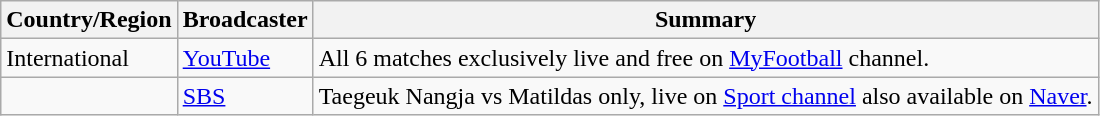<table class="wikitable">
<tr>
<th>Country/Region</th>
<th>Broadcaster</th>
<th>Summary</th>
</tr>
<tr>
<td>International</td>
<td><a href='#'>YouTube</a></td>
<td>All 6 matches exclusively live and free on <a href='#'>MyFootball</a> channel.</td>
</tr>
<tr>
<td></td>
<td><a href='#'>SBS</a></td>
<td>Taegeuk Nangja vs Matildas only, live on <a href='#'>Sport channel</a> also available on <a href='#'>Naver</a>.</td>
</tr>
</table>
